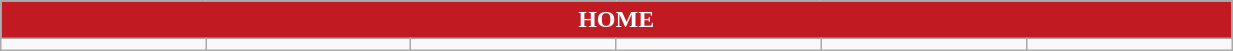<table class="wikitable collapsible collapsed" style="width:65%">
<tr>
<th colspan=6 ! style="color:white; background:#C11A23">HOME</th>
</tr>
<tr>
<td></td>
<td></td>
<td></td>
<td></td>
<td></td>
<td></td>
</tr>
</table>
